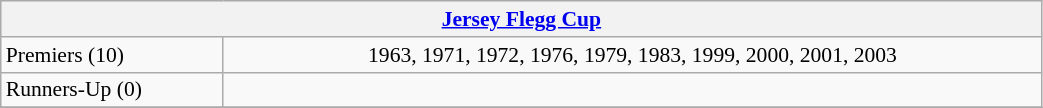<table class="wikitable" width="55%" style="font-size:90%">
<tr style="background:#efefef">
<th colspan=11><a href='#'>Jersey Flegg Cup</a></th>
</tr>
<tr>
<td>Premiers (10)</td>
<td align="center">1963, 1971, 1972, 1976, 1979, 1983, 1999, 2000, 2001, 2003</td>
</tr>
<tr>
<td>Runners-Up (0)</td>
<td align="center"></td>
</tr>
<tr>
</tr>
</table>
